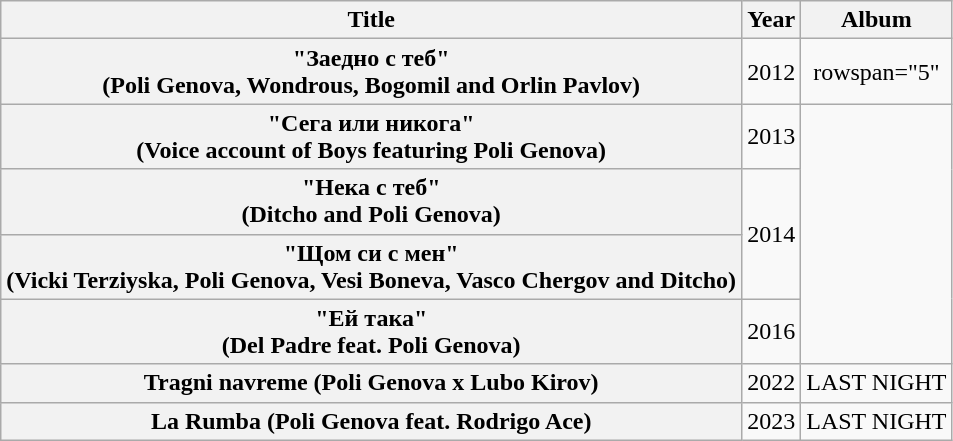<table class="wikitable plainrowheaders" style="text-align:center;">
<tr>
<th scope="col">Title</th>
<th scope="col">Year</th>
<th scope="col">Album</th>
</tr>
<tr>
<th scope="row">"Заедно с теб"<br><span>(Poli Genova, Wondrous, Bogomil and Orlin Pavlov)</span></th>
<td>2012</td>
<td>rowspan="5" </td>
</tr>
<tr>
<th scope="row">"Сега или никога"<br><span>(Voice account of Boys featuring Poli Genova)</span></th>
<td>2013</td>
</tr>
<tr>
<th scope="row">"Нека с теб"<br><span>(Ditcho and Poli Genova)</span></th>
<td rowspan="2">2014</td>
</tr>
<tr>
<th scope="row">"Щом си с мен"<br><span>(Vicki Terziyska, Poli Genova, Vesi Boneva, Vasco Chergov and Ditcho)</span></th>
</tr>
<tr>
<th scope="row">"Ей така"<br><span>(Del Padre feat. Poli Genova)</span></th>
<td>2016</td>
</tr>
<tr>
<th>Tragni navreme (Poli Genova x Lubo Kirov)</th>
<td>2022</td>
<td>LAST NIGHT</td>
</tr>
<tr>
<th>La Rumba (Poli Genova feat. Rodrigo Ace)</th>
<td>2023</td>
<td>LAST NIGHT</td>
</tr>
</table>
